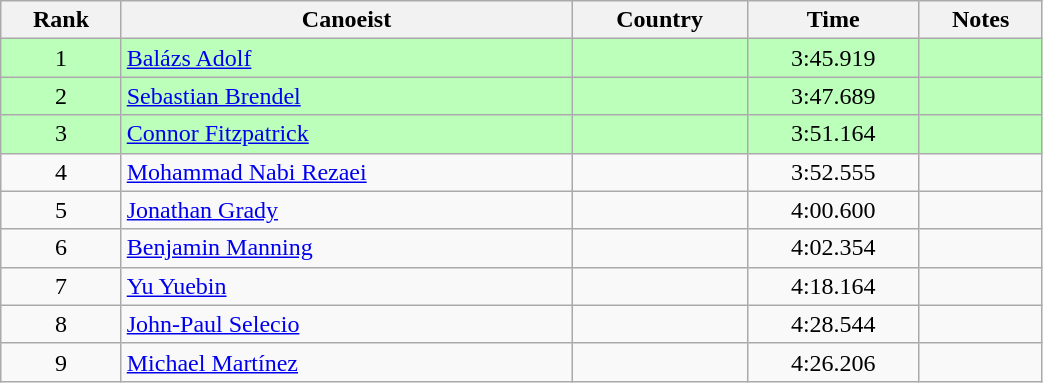<table class="wikitable" style="text-align:center;width: 55%">
<tr>
<th>Rank</th>
<th>Canoeist</th>
<th>Country</th>
<th>Time</th>
<th>Notes</th>
</tr>
<tr bgcolor=bbffbb>
<td>1</td>
<td align="left"><a href='#'>Balázs Adolf</a></td>
<td align="left"></td>
<td>3:45.919</td>
<td></td>
</tr>
<tr bgcolor=bbffbb>
<td>2</td>
<td align="left"><a href='#'>Sebastian Brendel</a></td>
<td align="left"></td>
<td>3:47.689</td>
<td></td>
</tr>
<tr bgcolor=bbffbb>
<td>3</td>
<td align="left"><a href='#'>Connor Fitzpatrick</a></td>
<td align="left"></td>
<td>3:51.164</td>
<td></td>
</tr>
<tr>
<td>4</td>
<td align="left"><a href='#'>Mohammad Nabi Rezaei</a></td>
<td align="left"></td>
<td>3:52.555</td>
<td></td>
</tr>
<tr>
<td>5</td>
<td align="left"><a href='#'>Jonathan Grady</a></td>
<td align="left"></td>
<td>4:00.600</td>
<td></td>
</tr>
<tr>
<td>6</td>
<td align="left"><a href='#'>Benjamin Manning</a></td>
<td align="left"></td>
<td>4:02.354</td>
<td></td>
</tr>
<tr>
<td>7</td>
<td align="left"><a href='#'>Yu Yuebin</a></td>
<td align="left"></td>
<td>4:18.164</td>
<td></td>
</tr>
<tr>
<td>8</td>
<td align="left"><a href='#'>John-Paul Selecio</a></td>
<td align="left"></td>
<td>4:28.544</td>
<td></td>
</tr>
<tr>
<td>9</td>
<td align="left"><a href='#'>Michael Martínez</a></td>
<td align="left"></td>
<td>4:26.206</td>
<td></td>
</tr>
</table>
